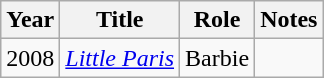<table class="wikitable sortable">
<tr>
<th>Year</th>
<th>Title</th>
<th>Role</th>
<th class="unsortable">Notes</th>
</tr>
<tr>
<td>2008</td>
<td><em><a href='#'>Little Paris</a></em></td>
<td>Barbie</td>
<td></td>
</tr>
</table>
